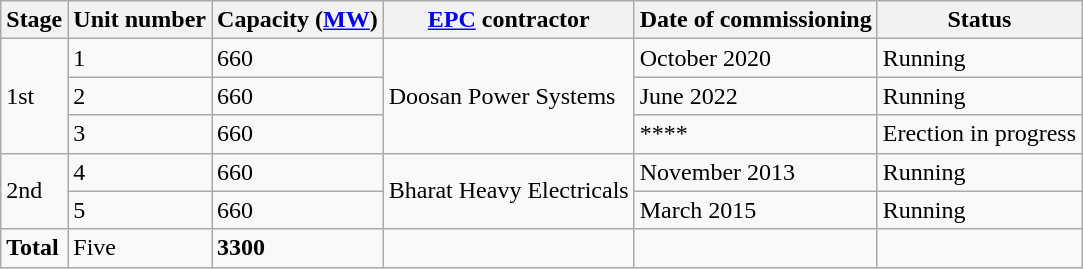<table class="sortable wikitable">
<tr>
<th>Stage</th>
<th>Unit number</th>
<th>Capacity (<a href='#'>MW</a>)</th>
<th><a href='#'>EPC</a> contractor</th>
<th>Date of commissioning</th>
<th>Status</th>
</tr>
<tr>
<td rowspan="3">1st</td>
<td>1</td>
<td>660</td>
<td rowspan="3">Doosan Power Systems</td>
<td>October 2020</td>
<td>Running</td>
</tr>
<tr>
<td>2</td>
<td>660</td>
<td>June 2022</td>
<td>Running</td>
</tr>
<tr>
<td>3</td>
<td>660</td>
<td>****</td>
<td>Erection in progress</td>
</tr>
<tr>
<td rowspan="2">2nd</td>
<td>4</td>
<td>660</td>
<td rowspan="2">Bharat Heavy Electricals</td>
<td>November 2013</td>
<td>Running</td>
</tr>
<tr>
<td>5</td>
<td>660</td>
<td>March 2015</td>
<td>Running</td>
</tr>
<tr>
<td><strong>Total</strong></td>
<td>Five</td>
<td><strong>3300</strong></td>
<td></td>
<td></td>
<td></td>
</tr>
</table>
